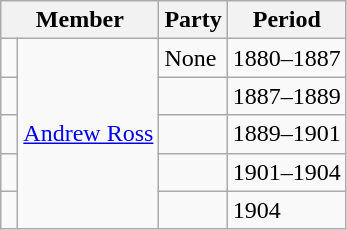<table class="wikitable">
<tr>
<th colspan="2">Member</th>
<th>Party</th>
<th>Period</th>
</tr>
<tr>
<td> </td>
<td rowspan="5"><a href='#'>Andrew Ross</a></td>
<td>None</td>
<td>1880–1887</td>
</tr>
<tr>
<td> </td>
<td></td>
<td>1887–1889</td>
</tr>
<tr>
<td> </td>
<td></td>
<td>1889–1901</td>
</tr>
<tr>
<td> </td>
<td></td>
<td>1901–1904</td>
</tr>
<tr>
<td> </td>
<td></td>
<td>1904</td>
</tr>
</table>
